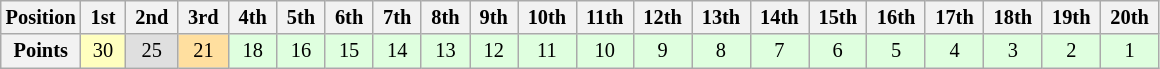<table class="wikitable" style="font-size:85%; text-align:center">
<tr>
<th>Position</th>
<th> 1st </th>
<th> 2nd </th>
<th> 3rd </th>
<th> 4th </th>
<th> 5th </th>
<th> 6th </th>
<th> 7th </th>
<th> 8th </th>
<th> 9th </th>
<th> 10th </th>
<th> 11th </th>
<th> 12th </th>
<th> 13th </th>
<th> 14th </th>
<th> 15th </th>
<th> 16th </th>
<th> 17th </th>
<th> 18th </th>
<th> 19th </th>
<th> 20th </th>
</tr>
<tr>
<th>Points</th>
<td style="background:#ffffbf;">30</td>
<td style="background:#dfdfdf;">25</td>
<td style="background:#ffdf9f;">21</td>
<td style="background:#dfffdf;">18</td>
<td style="background:#dfffdf;">16</td>
<td style="background:#dfffdf;">15</td>
<td style="background:#dfffdf;">14</td>
<td style="background:#dfffdf;">13</td>
<td style="background:#dfffdf;">12</td>
<td style="background:#dfffdf;">11</td>
<td style="background:#dfffdf;">10</td>
<td style="background:#dfffdf;">9</td>
<td style="background:#dfffdf;">8</td>
<td style="background:#dfffdf;">7</td>
<td style="background:#dfffdf;">6</td>
<td style="background:#dfffdf;">5</td>
<td style="background:#dfffdf;">4</td>
<td style="background:#dfffdf;">3</td>
<td style="background:#dfffdf;">2</td>
<td style="background:#dfffdf;">1</td>
</tr>
</table>
